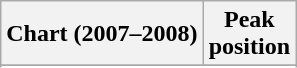<table class="wikitable sortable">
<tr>
<th>Chart (2007–2008)</th>
<th>Peak<br>position</th>
</tr>
<tr>
</tr>
<tr>
</tr>
<tr>
</tr>
<tr>
</tr>
</table>
